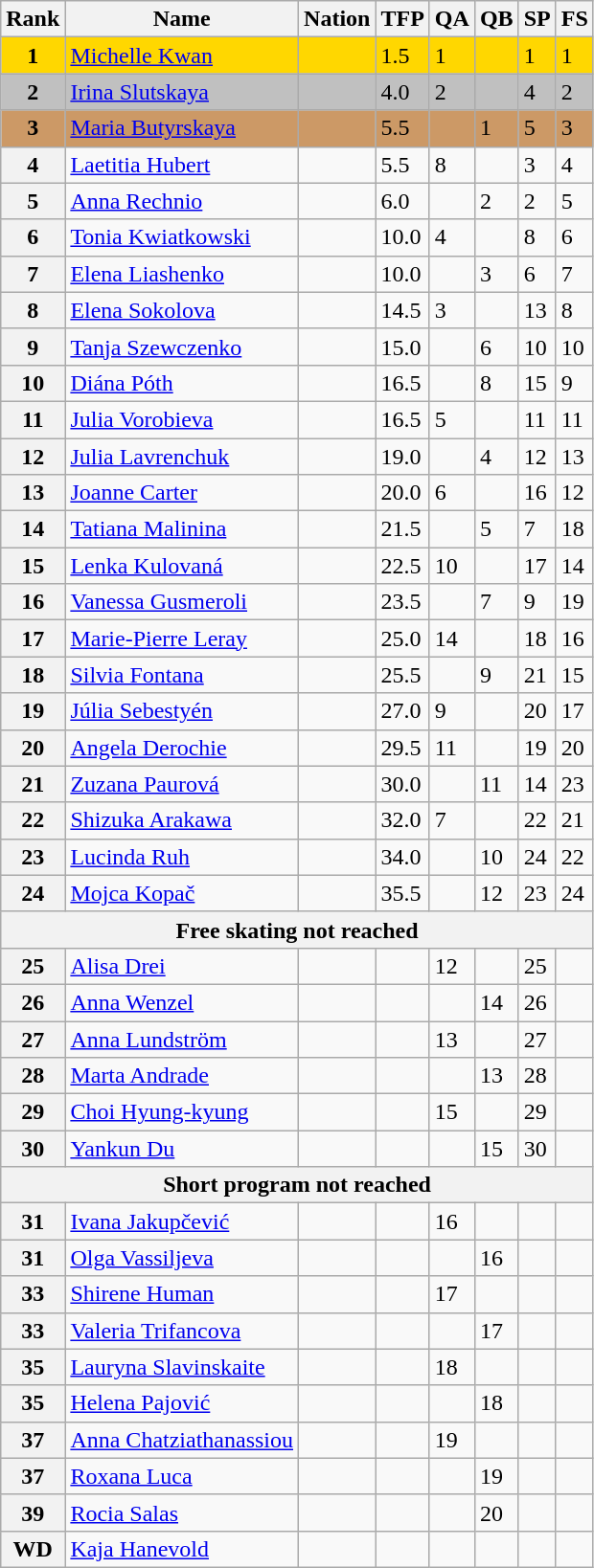<table class="wikitable">
<tr>
<th>Rank</th>
<th>Name</th>
<th>Nation</th>
<th>TFP</th>
<th>QA</th>
<th>QB</th>
<th>SP</th>
<th>FS</th>
</tr>
<tr bgcolor=gold>
<td align=center><strong>1</strong></td>
<td><a href='#'>Michelle Kwan</a></td>
<td></td>
<td>1.5</td>
<td>1</td>
<td></td>
<td>1</td>
<td>1</td>
</tr>
<tr bgcolor=silver>
<td align=center><strong>2</strong></td>
<td><a href='#'>Irina Slutskaya</a></td>
<td></td>
<td>4.0</td>
<td>2</td>
<td></td>
<td>4</td>
<td>2</td>
</tr>
<tr bgcolor=cc9966>
<td align=center><strong>3</strong></td>
<td><a href='#'>Maria Butyrskaya</a></td>
<td></td>
<td>5.5</td>
<td></td>
<td>1</td>
<td>5</td>
<td>3</td>
</tr>
<tr>
<th>4</th>
<td><a href='#'>Laetitia Hubert</a></td>
<td></td>
<td>5.5</td>
<td>8</td>
<td></td>
<td>3</td>
<td>4</td>
</tr>
<tr>
<th>5</th>
<td><a href='#'>Anna Rechnio</a></td>
<td></td>
<td>6.0</td>
<td></td>
<td>2</td>
<td>2</td>
<td>5</td>
</tr>
<tr>
<th>6</th>
<td><a href='#'>Tonia Kwiatkowski</a></td>
<td></td>
<td>10.0</td>
<td>4</td>
<td></td>
<td>8</td>
<td>6</td>
</tr>
<tr>
<th>7</th>
<td><a href='#'>Elena Liashenko</a></td>
<td></td>
<td>10.0</td>
<td></td>
<td>3</td>
<td>6</td>
<td>7</td>
</tr>
<tr>
<th>8</th>
<td><a href='#'>Elena Sokolova</a></td>
<td></td>
<td>14.5</td>
<td>3</td>
<td></td>
<td>13</td>
<td>8</td>
</tr>
<tr>
<th>9</th>
<td><a href='#'>Tanja Szewczenko</a></td>
<td></td>
<td>15.0</td>
<td></td>
<td>6</td>
<td>10</td>
<td>10</td>
</tr>
<tr>
<th>10</th>
<td><a href='#'>Diána Póth</a></td>
<td></td>
<td>16.5</td>
<td></td>
<td>8</td>
<td>15</td>
<td>9</td>
</tr>
<tr>
<th>11</th>
<td><a href='#'>Julia Vorobieva</a></td>
<td></td>
<td>16.5</td>
<td>5</td>
<td></td>
<td>11</td>
<td>11</td>
</tr>
<tr>
<th>12</th>
<td><a href='#'>Julia Lavrenchuk</a></td>
<td></td>
<td>19.0</td>
<td></td>
<td>4</td>
<td>12</td>
<td>13</td>
</tr>
<tr>
<th>13</th>
<td><a href='#'>Joanne Carter</a></td>
<td></td>
<td>20.0</td>
<td>6</td>
<td></td>
<td>16</td>
<td>12</td>
</tr>
<tr>
<th>14</th>
<td><a href='#'>Tatiana Malinina</a></td>
<td></td>
<td>21.5</td>
<td></td>
<td>5</td>
<td>7</td>
<td>18</td>
</tr>
<tr>
<th>15</th>
<td><a href='#'>Lenka Kulovaná</a></td>
<td></td>
<td>22.5</td>
<td>10</td>
<td></td>
<td>17</td>
<td>14</td>
</tr>
<tr>
<th>16</th>
<td><a href='#'>Vanessa Gusmeroli</a></td>
<td></td>
<td>23.5</td>
<td></td>
<td>7</td>
<td>9</td>
<td>19</td>
</tr>
<tr>
<th>17</th>
<td><a href='#'>Marie-Pierre Leray</a></td>
<td></td>
<td>25.0</td>
<td>14</td>
<td></td>
<td>18</td>
<td>16</td>
</tr>
<tr>
<th>18</th>
<td><a href='#'>Silvia Fontana</a></td>
<td></td>
<td>25.5</td>
<td></td>
<td>9</td>
<td>21</td>
<td>15</td>
</tr>
<tr>
<th>19</th>
<td><a href='#'>Júlia Sebestyén</a></td>
<td></td>
<td>27.0</td>
<td>9</td>
<td></td>
<td>20</td>
<td>17</td>
</tr>
<tr>
<th>20</th>
<td><a href='#'>Angela Derochie</a></td>
<td></td>
<td>29.5</td>
<td>11</td>
<td></td>
<td>19</td>
<td>20</td>
</tr>
<tr>
<th>21</th>
<td><a href='#'>Zuzana Paurová</a></td>
<td></td>
<td>30.0</td>
<td></td>
<td>11</td>
<td>14</td>
<td>23</td>
</tr>
<tr>
<th>22</th>
<td><a href='#'>Shizuka Arakawa</a></td>
<td></td>
<td>32.0</td>
<td>7</td>
<td></td>
<td>22</td>
<td>21</td>
</tr>
<tr>
<th>23</th>
<td><a href='#'>Lucinda Ruh</a></td>
<td></td>
<td>34.0</td>
<td></td>
<td>10</td>
<td>24</td>
<td>22</td>
</tr>
<tr>
<th>24</th>
<td><a href='#'>Mojca Kopač</a></td>
<td></td>
<td>35.5</td>
<td></td>
<td>12</td>
<td>23</td>
<td>24</td>
</tr>
<tr>
<th colspan=8>Free skating not reached</th>
</tr>
<tr>
<th>25</th>
<td><a href='#'>Alisa Drei</a></td>
<td></td>
<td></td>
<td>12</td>
<td></td>
<td>25</td>
<td></td>
</tr>
<tr>
<th>26</th>
<td><a href='#'>Anna Wenzel</a></td>
<td></td>
<td></td>
<td></td>
<td>14</td>
<td>26</td>
<td></td>
</tr>
<tr>
<th>27</th>
<td><a href='#'>Anna Lundström</a></td>
<td></td>
<td></td>
<td>13</td>
<td></td>
<td>27</td>
<td></td>
</tr>
<tr>
<th>28</th>
<td><a href='#'>Marta Andrade</a></td>
<td></td>
<td></td>
<td></td>
<td>13</td>
<td>28</td>
<td></td>
</tr>
<tr>
<th>29</th>
<td><a href='#'>Choi Hyung-kyung</a></td>
<td></td>
<td></td>
<td>15</td>
<td></td>
<td>29</td>
<td></td>
</tr>
<tr>
<th>30</th>
<td><a href='#'>Yankun Du</a></td>
<td></td>
<td></td>
<td></td>
<td>15</td>
<td>30</td>
<td></td>
</tr>
<tr>
<th colspan=8>Short program not reached</th>
</tr>
<tr>
<th>31</th>
<td><a href='#'>Ivana Jakupčević</a></td>
<td></td>
<td></td>
<td>16</td>
<td></td>
<td></td>
<td></td>
</tr>
<tr>
<th>31</th>
<td><a href='#'>Olga Vassiljeva</a></td>
<td></td>
<td></td>
<td></td>
<td>16</td>
<td></td>
<td></td>
</tr>
<tr>
<th>33</th>
<td><a href='#'>Shirene Human</a></td>
<td></td>
<td></td>
<td>17</td>
<td></td>
<td></td>
<td></td>
</tr>
<tr>
<th>33</th>
<td><a href='#'>Valeria Trifancova</a></td>
<td></td>
<td></td>
<td></td>
<td>17</td>
<td></td>
<td></td>
</tr>
<tr>
<th>35</th>
<td><a href='#'>Lauryna Slavinskaite</a></td>
<td></td>
<td></td>
<td>18</td>
<td></td>
<td></td>
<td></td>
</tr>
<tr>
<th>35</th>
<td><a href='#'>Helena Pajović</a></td>
<td></td>
<td></td>
<td></td>
<td>18</td>
<td></td>
<td></td>
</tr>
<tr>
<th>37</th>
<td><a href='#'>Anna Chatziathanassiou</a></td>
<td></td>
<td></td>
<td>19</td>
<td></td>
<td></td>
<td></td>
</tr>
<tr>
<th>37</th>
<td><a href='#'>Roxana Luca</a></td>
<td></td>
<td></td>
<td></td>
<td>19</td>
<td></td>
<td></td>
</tr>
<tr>
<th>39</th>
<td><a href='#'>Rocia Salas</a></td>
<td></td>
<td></td>
<td></td>
<td>20</td>
<td></td>
<td></td>
</tr>
<tr>
<th>WD</th>
<td><a href='#'>Kaja Hanevold</a></td>
<td></td>
<td></td>
<td></td>
<td></td>
<td></td>
<td></td>
</tr>
</table>
